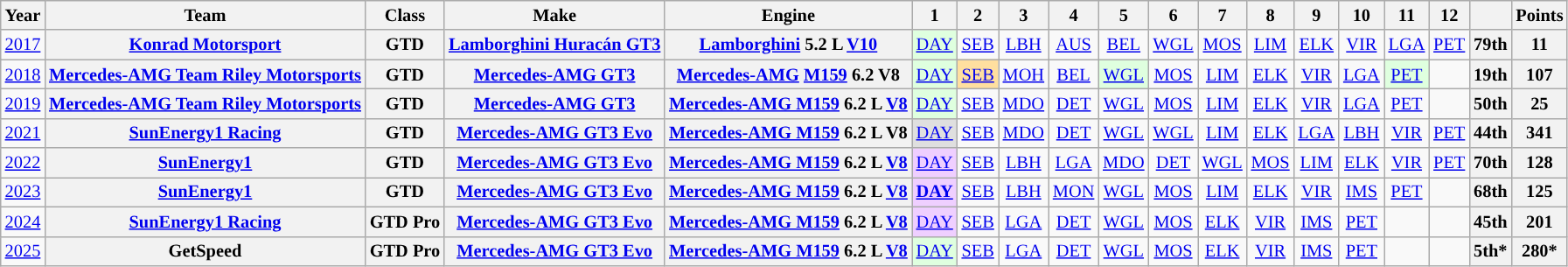<table class="wikitable" style="text-align:center; font-size:85%">
<tr>
<th>Year</th>
<th>Team</th>
<th>Class</th>
<th>Make</th>
<th>Engine</th>
<th>1</th>
<th>2</th>
<th>3</th>
<th>4</th>
<th>5</th>
<th>6</th>
<th>7</th>
<th>8</th>
<th>9</th>
<th>10</th>
<th>11</th>
<th>12</th>
<th></th>
<th>Points</th>
</tr>
<tr>
<td><a href='#'>2017</a></td>
<th nowrap><a href='#'>Konrad Motorsport</a></th>
<th>GTD</th>
<th nowrap><a href='#'>Lamborghini Huracán GT3</a></th>
<th nowrap><a href='#'>Lamborghini</a> 5.2 L <a href='#'>V10</a></th>
<td style="background:#DFFFDF;"><a href='#'>DAY</a><br></td>
<td><a href='#'>SEB</a></td>
<td><a href='#'>LBH</a></td>
<td><a href='#'>AUS</a></td>
<td><a href='#'>BEL</a></td>
<td><a href='#'>WGL</a></td>
<td><a href='#'>MOS</a></td>
<td><a href='#'>LIM</a></td>
<td><a href='#'>ELK</a></td>
<td><a href='#'>VIR</a></td>
<td><a href='#'>LGA</a></td>
<td><a href='#'>PET</a></td>
<th>79th</th>
<th>11</th>
</tr>
<tr>
<td><a href='#'>2018</a></td>
<th nowrap><a href='#'>Mercedes-AMG Team Riley Motorsports</a></th>
<th>GTD</th>
<th nowrap><a href='#'>Mercedes-AMG GT3</a></th>
<th nowrap><a href='#'>Mercedes-AMG</a> <a href='#'>M159</a> 6.2 V8</th>
<td style="background:#DFFFDF;"><a href='#'>DAY</a><br></td>
<td style="background:#FFDF9F;"><a href='#'>SEB</a><br></td>
<td><a href='#'>MOH</a></td>
<td><a href='#'>BEL</a></td>
<td style="background:#DFFFDF;"><a href='#'>WGL</a><br></td>
<td><a href='#'>MOS</a></td>
<td><a href='#'>LIM</a></td>
<td><a href='#'>ELK</a></td>
<td><a href='#'>VIR</a></td>
<td><a href='#'>LGA</a></td>
<td style="background:#DFFFDF;"><a href='#'>PET</a><br></td>
<td></td>
<th>19th</th>
<th>107</th>
</tr>
<tr>
<td><a href='#'>2019</a></td>
<th nowrap><a href='#'>Mercedes-AMG Team Riley Motorsports</a></th>
<th>GTD</th>
<th nowrap><a href='#'>Mercedes-AMG GT3</a></th>
<th nowrap><a href='#'>Mercedes-AMG M159</a> 6.2 L <a href='#'>V8</a></th>
<td style="background:#DFFFDF;"><a href='#'>DAY</a><br></td>
<td><a href='#'>SEB</a></td>
<td><a href='#'>MDO</a></td>
<td><a href='#'>DET</a></td>
<td><a href='#'>WGL</a></td>
<td><a href='#'>MOS</a></td>
<td><a href='#'>LIM</a></td>
<td><a href='#'>ELK</a></td>
<td><a href='#'>VIR</a></td>
<td><a href='#'>LGA</a></td>
<td><a href='#'>PET</a></td>
<td></td>
<th>50th</th>
<th>25</th>
</tr>
<tr>
<td><a href='#'>2021</a></td>
<th nowrap><a href='#'>SunEnergy1 Racing</a></th>
<th>GTD</th>
<th nowrap><a href='#'>Mercedes-AMG GT3 Evo</a></th>
<th nowrap><a href='#'>Mercedes-AMG M159</a> 6.2 L V8</th>
<td style="background:#DFDFDF;"><a href='#'>DAY</a><br></td>
<td><a href='#'>SEB</a></td>
<td><a href='#'>MDO</a></td>
<td><a href='#'>DET</a></td>
<td><a href='#'>WGL</a></td>
<td><a href='#'>WGL</a></td>
<td><a href='#'>LIM</a></td>
<td><a href='#'>ELK</a></td>
<td><a href='#'>LGA</a></td>
<td><a href='#'>LBH</a></td>
<td><a href='#'>VIR</a></td>
<td><a href='#'>PET</a></td>
<th>44th</th>
<th>341</th>
</tr>
<tr>
<td><a href='#'>2022</a></td>
<th nowrap><a href='#'>SunEnergy1</a></th>
<th>GTD</th>
<th nowrap><a href='#'>Mercedes-AMG GT3 Evo</a></th>
<th nowrap><a href='#'>Mercedes-AMG M159</a> 6.2 L <a href='#'>V8</a></th>
<td style="background:#EFCFFF;"><a href='#'>DAY</a><br></td>
<td style="background:#;”"><a href='#'>SEB</a><br></td>
<td style="background:#;”"><a href='#'>LBH</a><br></td>
<td style="background:#;”"><a href='#'>LGA</a><br></td>
<td style="background:#;”"><a href='#'>MDO</a><br></td>
<td style="background:#;”"><a href='#'>DET</a><br></td>
<td style="background:#;”"><a href='#'>WGL</a><br></td>
<td style="background:#;”"><a href='#'>MOS</a><br></td>
<td style="background:#;”"><a href='#'>LIM</a></td>
<td style="background:#;”"><a href='#'>ELK</a><br></td>
<td style="background:#;”"><a href='#'>VIR</a><br></td>
<td style="background:#;”"><a href='#'>PET</a><br></td>
<th>70th</th>
<th>128</th>
</tr>
<tr>
<td><a href='#'>2023</a></td>
<th nowrap><a href='#'>SunEnergy1</a></th>
<th>GTD</th>
<th nowrap><a href='#'>Mercedes-AMG GT3 Evo</a></th>
<th nowrap><a href='#'>Mercedes-AMG M159</a> 6.2 L <a href='#'>V8</a></th>
<td style="background:#EFCFFF;"><strong><a href='#'>DAY</a></strong><br></td>
<td><a href='#'>SEB</a></td>
<td><a href='#'>LBH</a></td>
<td><a href='#'>MON</a></td>
<td><a href='#'>WGL</a></td>
<td><a href='#'>MOS</a></td>
<td><a href='#'>LIM</a></td>
<td><a href='#'>ELK</a></td>
<td><a href='#'>VIR</a></td>
<td><a href='#'>IMS</a></td>
<td><a href='#'>PET</a></td>
<td></td>
<th>68th</th>
<th>125</th>
</tr>
<tr>
<td><a href='#'>2024</a></td>
<th nowrap><a href='#'>SunEnergy1 Racing</a></th>
<th nowrap>GTD Pro</th>
<th nowrap><a href='#'>Mercedes-AMG GT3 Evo</a></th>
<th nowrap><a href='#'>Mercedes-AMG M159</a> 6.2 L <a href='#'>V8</a></th>
<td style="background:#EFCFFF;"><a href='#'>DAY</a><br></td>
<td><a href='#'>SEB</a></td>
<td><a href='#'>LGA</a></td>
<td><a href='#'>DET</a></td>
<td><a href='#'>WGL</a></td>
<td><a href='#'>MOS</a></td>
<td><a href='#'>ELK</a></td>
<td><a href='#'>VIR</a></td>
<td><a href='#'>IMS</a></td>
<td><a href='#'>PET</a></td>
<td></td>
<td></td>
<th>45th</th>
<th>201</th>
</tr>
<tr>
<td><a href='#'>2025</a></td>
<th>GetSpeed</th>
<th>GTD Pro</th>
<th><a href='#'>Mercedes-AMG GT3 Evo</a></th>
<th><a href='#'>Mercedes-AMG M159</a> 6.2 L <a href='#'>V8</a></th>
<td style="background:#DFFFDF;"><a href='#'>DAY</a><br></td>
<td style="background:#;"><a href='#'>SEB</a><br></td>
<td style="background:#;"><a href='#'>LGA</a><br></td>
<td style="background:#;"><a href='#'>DET</a><br></td>
<td style="background:#;"><a href='#'>WGL</a><br></td>
<td style="background:#;"><a href='#'>MOS</a><br></td>
<td style="background:#;"><a href='#'>ELK</a><br></td>
<td style="background:#;"><a href='#'>VIR</a><br></td>
<td style="background:#;"><a href='#'>IMS</a><br></td>
<td style="background:#;"><a href='#'>PET</a><br></td>
<td></td>
<td></td>
<th>5th*</th>
<th>280*</th>
</tr>
</table>
